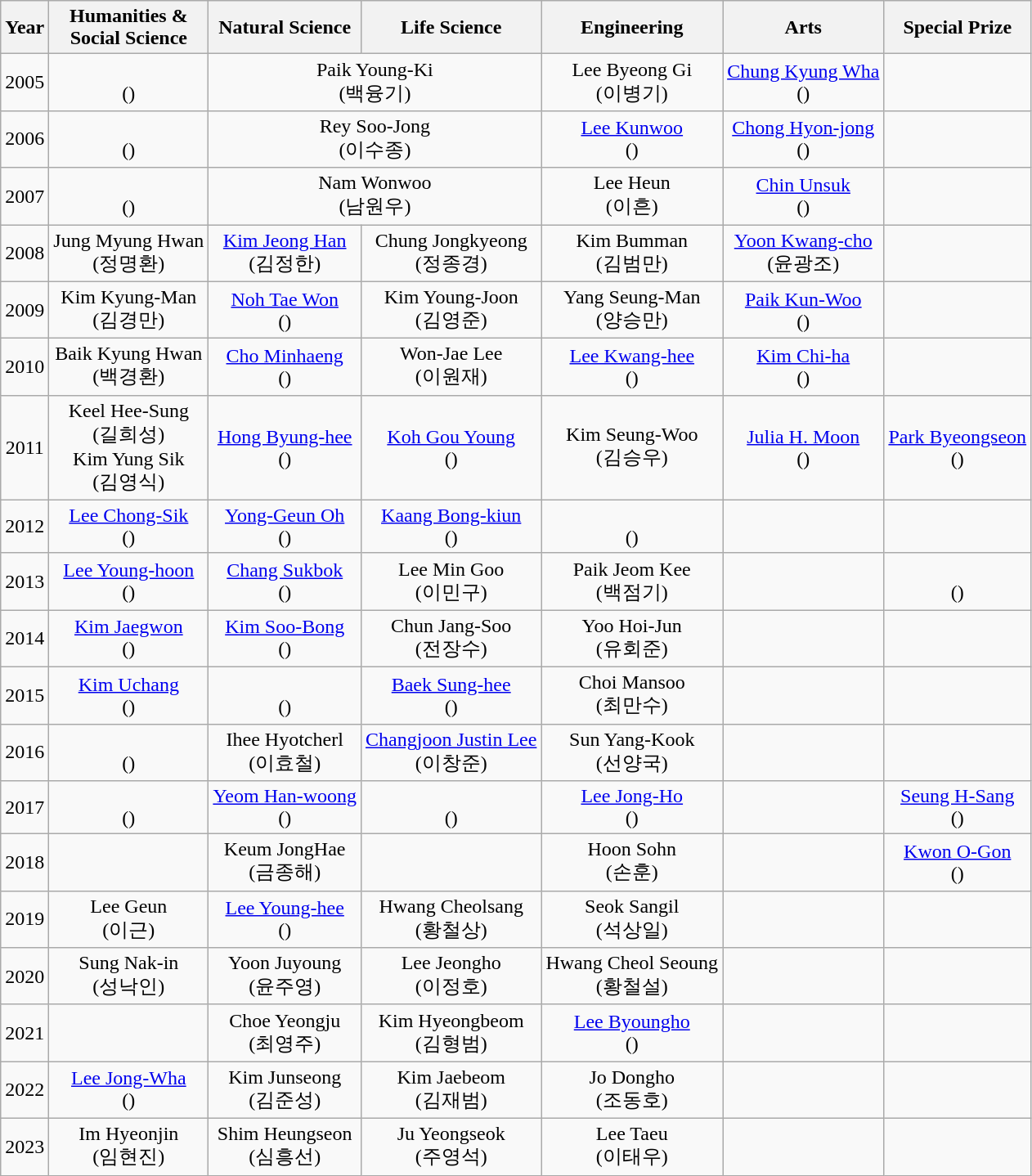<table class="wikitable" style="text-align:center;">
<tr>
<th>Year</th>
<th>Humanities &<br> Social Science</th>
<th>Natural Science</th>
<th>Life Science</th>
<th>Engineering</th>
<th>Arts</th>
<th>Special Prize</th>
</tr>
<tr>
<td>2005</td>
<td><br>()</td>
<td colspan="2" style="text-align: center;">Paik Young-Ki<br>(백융기)</td>
<td>Lee Byeong Gi<br>(이병기)</td>
<td><a href='#'>Chung Kyung Wha</a><br>()</td>
<td></td>
</tr>
<tr>
<td>2006</td>
<td><br>()</td>
<td colspan="2" style="text-align: center;">Rey Soo-Jong<br>(이수종)</td>
<td><a href='#'>Lee Kunwoo</a><br>()</td>
<td><a href='#'>Chong Hyon-jong</a><br>()</td>
<td></td>
</tr>
<tr>
<td>2007</td>
<td><br>()</td>
<td colspan="2" style="text-align: center;">Nam Wonwoo<br>(남원우)</td>
<td>Lee Heun<br>(이흔)</td>
<td><a href='#'>Chin Unsuk</a><br>()</td>
<td></td>
</tr>
<tr>
<td>2008</td>
<td>Jung Myung Hwan<br>(정명환)</td>
<td><a href='#'>Kim Jeong Han</a><br>(김정한)</td>
<td>Chung Jongkyeong<br>(정종경)</td>
<td>Kim Bumman<br>(김범만)</td>
<td><a href='#'>Yoon Kwang-cho</a><br>(윤광조)</td>
<td></td>
</tr>
<tr>
<td>2009</td>
<td>Kim Kyung-Man<br>(김경만)</td>
<td><a href='#'>Noh Tae Won</a><br>()</td>
<td>Kim Young-Joon<br>(김영준)</td>
<td>Yang Seung-Man<br>(양승만)</td>
<td><a href='#'>Paik Kun-Woo</a><br>()</td>
<td></td>
</tr>
<tr>
<td>2010</td>
<td>Baik Kyung Hwan<br>(백경환)</td>
<td><a href='#'>Cho Minhaeng</a><br>()</td>
<td>Won-Jae Lee<br>(이원재)</td>
<td><a href='#'>Lee Kwang-hee</a><br>()</td>
<td><a href='#'>Kim Chi-ha</a><br>()</td>
<td></td>
</tr>
<tr>
<td>2011</td>
<td>Keel Hee-Sung<br>(길희성)<br>Kim Yung Sik<br>(김영식)</td>
<td><a href='#'>Hong Byung-hee</a><br>()</td>
<td><a href='#'>Koh Gou Young</a><br>()</td>
<td>Kim Seung-Woo<br>(김승우)</td>
<td><a href='#'>Julia H. Moon</a><br>()</td>
<td><a href='#'>Park Byeongseon</a><br>()</td>
</tr>
<tr>
<td>2012</td>
<td><a href='#'>Lee Chong-Sik</a><br>()</td>
<td><a href='#'>Yong-Geun Oh</a><br>()</td>
<td><a href='#'>Kaang Bong-kiun</a><br>()</td>
<td><br>()</td>
<td></td>
<td></td>
</tr>
<tr>
<td>2013</td>
<td><a href='#'>Lee Young-hoon</a><br>()</td>
<td><a href='#'>Chang Sukbok</a><br>()</td>
<td>Lee Min Goo<br>(이민구)</td>
<td>Paik Jeom Kee<br>(백점기)</td>
<td></td>
<td><br>()</td>
</tr>
<tr>
<td>2014</td>
<td><a href='#'>Kim Jaegwon</a><br>()</td>
<td><a href='#'>Kim Soo-Bong</a><br>()</td>
<td>Chun Jang-Soo<br>(전장수)</td>
<td>Yoo Hoi-Jun<br>(유회준)</td>
<td></td>
<td></td>
</tr>
<tr>
<td>2015</td>
<td><a href='#'>Kim Uchang</a><br>()</td>
<td><br>()</td>
<td><a href='#'>Baek Sung-hee</a><br>()</td>
<td>Choi Mansoo<br>(최만수)</td>
<td></td>
<td></td>
</tr>
<tr>
<td>2016</td>
<td><br>()</td>
<td>Ihee Hyotcherl<br>(이효철)</td>
<td><a href='#'>Changjoon Justin Lee</a><br>(이창준)</td>
<td>Sun Yang-Kook<br>(선양국)</td>
<td></td>
<td></td>
</tr>
<tr>
<td>2017</td>
<td><br>()</td>
<td><a href='#'>Yeom Han-woong</a><br>()</td>
<td><br>()</td>
<td><a href='#'>Lee Jong-Ho</a><br>()</td>
<td></td>
<td><a href='#'>Seung H-Sang</a><br>()</td>
</tr>
<tr>
<td>2018</td>
<td></td>
<td>Keum JongHae<br>(금종해)</td>
<td></td>
<td>Hoon Sohn<br>(손훈)</td>
<td></td>
<td><a href='#'>Kwon O-Gon</a><br>()</td>
</tr>
<tr>
<td>2019</td>
<td>Lee Geun<br>(이근)</td>
<td><a href='#'>Lee Young-hee</a><br>()</td>
<td>Hwang Cheolsang<br>(황철상)</td>
<td>Seok Sangil<br>(석상일)</td>
<td></td>
<td></td>
</tr>
<tr>
<td>2020</td>
<td>Sung Nak-in<br>(성낙인)</td>
<td>Yoon Juyoung<br>(윤주영)</td>
<td>Lee Jeongho<br>(이정호)</td>
<td>Hwang Cheol Seoung<br>(황철설)</td>
<td></td>
<td></td>
</tr>
<tr>
<td>2021</td>
<td></td>
<td>Choe Yeongju<br>(최영주)</td>
<td>Kim Hyeongbeom<br>(김형범)</td>
<td><a href='#'>Lee Byoungho</a><br>()</td>
<td></td>
<td></td>
</tr>
<tr>
<td>2022</td>
<td><a href='#'>Lee Jong-Wha</a><br>()</td>
<td>Kim Junseong<br>(김준성)</td>
<td>Kim Jaebeom<br>(김재범)</td>
<td>Jo Dongho <br>(조동호)</td>
<td></td>
<td></td>
</tr>
<tr>
<td>2023</td>
<td>Im Hyeonjin<br>(임현진)</td>
<td>Shim Heungseon<br>(심흥선)</td>
<td>Ju Yeongseok<br>(주영석)</td>
<td>Lee Taeu<br>(이태우)</td>
<td></td>
<td></td>
</tr>
</table>
